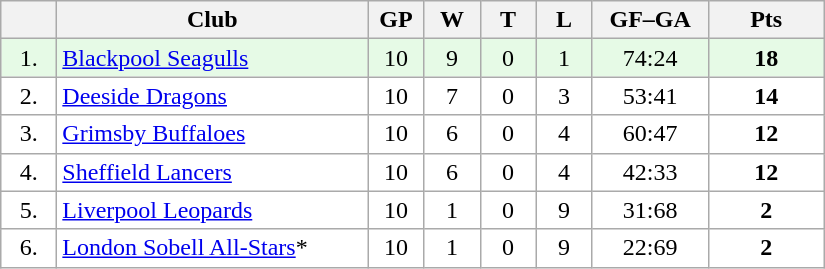<table class="wikitable">
<tr>
<th width="30"></th>
<th width="200">Club</th>
<th width="30">GP</th>
<th width="30">W</th>
<th width="30">T</th>
<th width="30">L</th>
<th width="70">GF–GA</th>
<th width="70">Pts</th>
</tr>
<tr bgcolor="#e6fae6" align="center">
<td>1.</td>
<td align="left"><a href='#'>Blackpool Seagulls</a></td>
<td>10</td>
<td>9</td>
<td>0</td>
<td>1</td>
<td>74:24</td>
<td><strong>18</strong></td>
</tr>
<tr bgcolor="#FFFFFF" align="center">
<td>2.</td>
<td align="left"><a href='#'>Deeside Dragons</a></td>
<td>10</td>
<td>7</td>
<td>0</td>
<td>3</td>
<td>53:41</td>
<td><strong>14</strong></td>
</tr>
<tr bgcolor="#FFFFFF" align="center">
<td>3.</td>
<td align="left"><a href='#'>Grimsby Buffaloes</a></td>
<td>10</td>
<td>6</td>
<td>0</td>
<td>4</td>
<td>60:47</td>
<td><strong>12</strong></td>
</tr>
<tr bgcolor="#FFFFFF" align="center">
<td>4.</td>
<td align="left"><a href='#'>Sheffield Lancers</a></td>
<td>10</td>
<td>6</td>
<td>0</td>
<td>4</td>
<td>42:33</td>
<td><strong>12</strong></td>
</tr>
<tr bgcolor="#FFFFFF" align="center">
<td>5.</td>
<td align="left"><a href='#'>Liverpool Leopards</a></td>
<td>10</td>
<td>1</td>
<td>0</td>
<td>9</td>
<td>31:68</td>
<td><strong>2</strong></td>
</tr>
<tr bgcolor="#FFFFFF" align="center">
<td>6.</td>
<td align="left"><a href='#'>London Sobell All-Stars</a>*</td>
<td>10</td>
<td>1</td>
<td>0</td>
<td>9</td>
<td>22:69</td>
<td><strong>2</strong></td>
</tr>
</table>
